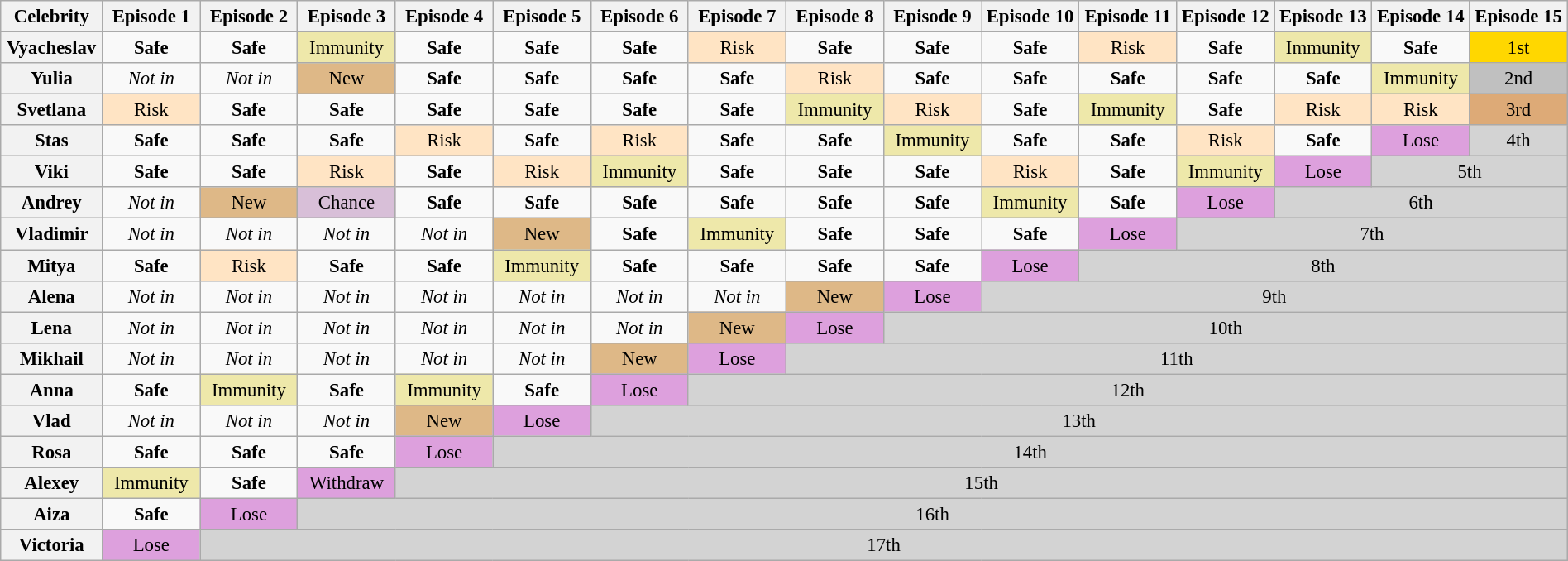<table class="wikitable" style="text-align:center; font-size:95%; width:100%;">
<tr>
<th style="width:6%">Celebrity</th>
<th style="width:6%">Episode 1</th>
<th style="width:6%">Episode 2</th>
<th style="width:6%">Episode 3</th>
<th style="width:6%">Episode 4</th>
<th style="width:6%">Episode 5</th>
<th style="width:6%">Episode 6</th>
<th style="width:6%">Episode 7</th>
<th style="width:6%">Episode 8</th>
<th style="width:6%">Episode 9</th>
<th style="width:6%">Episode 10</th>
<th style="width:6%">Episode 11</th>
<th style="width:6%">Episode 12</th>
<th style="width:6%">Episode 13</th>
<th style="width:6%">Episode 14</th>
<th style="width:6%">Episode 15</th>
</tr>
<tr>
<th>Vyacheslav</th>
<td><strong>Safe</strong></td>
<td><strong>Safe</strong></td>
<td style="background:#EEE8AA">Immunity</td>
<td><strong>Safe</strong></td>
<td><strong>Safe</strong></td>
<td><strong>Safe</strong></td>
<td style="background:#FFE4C4">Risk</td>
<td><strong>Safe</strong></td>
<td><strong>Safe</strong></td>
<td><strong>Safe</strong></td>
<td style="background:#FFE4C4">Risk</td>
<td><strong>Safe</strong></td>
<td style="background:#EEE8AA">Immunity</td>
<td><strong>Safe</strong></td>
<td style="background:gold">1st</td>
</tr>
<tr>
<th>Yulia</th>
<td><em>Not in</em></td>
<td><em>Not in</em></td>
<td style="background:#DEB887">New</td>
<td><strong>Safe</strong></td>
<td><strong>Safe</strong></td>
<td><strong>Safe</strong></td>
<td><strong>Safe</strong></td>
<td style="background:#FFE4C4">Risk</td>
<td><strong>Safe</strong></td>
<td><strong>Safe</strong></td>
<td><strong>Safe</strong></td>
<td><strong>Safe</strong></td>
<td><strong>Safe</strong></td>
<td style="background:#EEE8AA">Immunity</td>
<td style="background:silver">2nd</td>
</tr>
<tr>
<th>Svetlana</th>
<td style="background:#FFE4C4">Risk</td>
<td><strong>Safe</strong></td>
<td><strong>Safe</strong></td>
<td><strong>Safe</strong></td>
<td><strong>Safe</strong></td>
<td><strong>Safe</strong></td>
<td><strong>Safe</strong></td>
<td style="background:#EEE8AA">Immunity</td>
<td style="background:#FFE4C4">Risk</td>
<td><strong>Safe</strong></td>
<td style="background:#EEE8AA">Immunity</td>
<td><strong>Safe</strong></td>
<td style="background:#FFE4C4">Risk</td>
<td style="background:#FFE4C4">Risk</td>
<td style="background:#da7">3rd</td>
</tr>
<tr>
<th>Stas</th>
<td><strong>Safe</strong></td>
<td><strong>Safe</strong></td>
<td><strong>Safe</strong></td>
<td style="background:#FFE4C4">Risk</td>
<td><strong>Safe</strong></td>
<td style="background:#FFE4C4">Risk</td>
<td><strong>Safe</strong></td>
<td><strong>Safe</strong></td>
<td style="background:#EEE8AA">Immunity</td>
<td><strong>Safe</strong></td>
<td><strong>Safe</strong></td>
<td style="background:#FFE4C4">Risk</td>
<td><strong>Safe</strong></td>
<td style="background:#DDA0DD">Lose</td>
<td style="background:lightgrey" colspan=1>4th</td>
</tr>
<tr>
<th>Viki</th>
<td><strong>Safe</strong></td>
<td><strong>Safe</strong></td>
<td style="background:#FFE4C4">Risk</td>
<td><strong>Safe</strong></td>
<td style="background:#FFE4C4">Risk</td>
<td style="background:#EEE8AA">Immunity</td>
<td><strong>Safe</strong></td>
<td><strong>Safe</strong></td>
<td><strong>Safe</strong></td>
<td style="background:#FFE4C4">Risk</td>
<td><strong>Safe</strong></td>
<td style="background:#EEE8AA">Immunity</td>
<td style="background:#DDA0DD">Lose</td>
<td style="background:lightgrey" colspan=2>5th</td>
</tr>
<tr>
<th>Andrey</th>
<td><em>Not in</em></td>
<td style="background:#DEB887">New</td>
<td style="background:#D8BFD8">Chance</td>
<td><strong>Safe</strong></td>
<td><strong>Safe</strong></td>
<td><strong>Safe</strong></td>
<td><strong>Safe</strong></td>
<td><strong>Safe</strong></td>
<td><strong>Safe</strong></td>
<td style="background:#EEE8AA">Immunity</td>
<td><strong>Safe</strong></td>
<td style="background:#DDA0DD">Lose</td>
<td style="background:lightgrey" colspan=3>6th</td>
</tr>
<tr>
<th>Vladimir</th>
<td><em>Not in</em></td>
<td><em>Not in</em></td>
<td><em>Not in</em></td>
<td><em>Not in</em></td>
<td style="background:#DEB887">New</td>
<td><strong>Safe</strong></td>
<td style="background:#EEE8AA">Immunity</td>
<td><strong>Safe</strong></td>
<td><strong>Safe</strong></td>
<td><strong>Safe</strong></td>
<td style="background:#DDA0DD">Lose</td>
<td style="background:lightgrey" colspan=4>7th</td>
</tr>
<tr>
<th>Mitya</th>
<td><strong>Safe</strong></td>
<td style="background:#FFE4C4">Risk</td>
<td><strong>Safe</strong></td>
<td><strong>Safe</strong></td>
<td style="background:#EEE8AA">Immunity</td>
<td><strong>Safe</strong></td>
<td><strong>Safe</strong></td>
<td><strong>Safe</strong></td>
<td><strong>Safe</strong></td>
<td style="background:#DDA0DD">Lose</td>
<td style="background:lightgrey" colspan=5>8th</td>
</tr>
<tr>
<th>Alena</th>
<td><em>Not in</em></td>
<td><em>Not in</em></td>
<td><em>Not in</em></td>
<td><em>Not in</em></td>
<td><em>Not in</em></td>
<td><em>Not in</em></td>
<td><em>Not in</em></td>
<td style="background:#DEB887">New</td>
<td style="background:#DDA0DD">Lose</td>
<td style="background:lightgrey" colspan=6>9th</td>
</tr>
<tr>
<th>Lena</th>
<td><em>Not in</em></td>
<td><em>Not in</em></td>
<td><em>Not in</em></td>
<td><em>Not in</em></td>
<td><em>Not in</em></td>
<td><em>Not in</em></td>
<td style="background:#DEB887">New</td>
<td style="background:#DDA0DD">Lose</td>
<td style="background:lightgrey" colspan=7>10th</td>
</tr>
<tr>
<th>Mikhail</th>
<td><em>Not in</em></td>
<td><em>Not in</em></td>
<td><em>Not in</em></td>
<td><em>Not in</em></td>
<td><em>Not in</em></td>
<td style="background:#DEB887">New</td>
<td style="background:#DDA0DD">Lose</td>
<td style="background:lightgrey" colspan=8>11th</td>
</tr>
<tr>
<th>Anna</th>
<td><strong>Safe</strong></td>
<td style="background:#EEE8AA">Immunity</td>
<td><strong>Safe</strong></td>
<td style="background:#EEE8AA">Immunity</td>
<td><strong>Safe</strong></td>
<td style="background:#DDA0DD">Lose</td>
<td style="background:lightgrey" colspan=9>12th</td>
</tr>
<tr>
<th>Vlad</th>
<td><em>Not in</em></td>
<td><em>Not in</em></td>
<td><em>Not in</em></td>
<td style="background:#DEB887">New</td>
<td style="background:#DDA0DD">Lose</td>
<td style="background:lightgrey" colspan=10>13th</td>
</tr>
<tr>
<th>Rosa</th>
<td><strong>Safe</strong></td>
<td><strong>Safe</strong></td>
<td><strong>Safe</strong></td>
<td style="background:#DDA0DD">Lose</td>
<td style="background:lightgrey" colspan=11>14th</td>
</tr>
<tr>
<th>Alexey</th>
<td style="background:#EEE8AA">Immunity</td>
<td><strong>Safe</strong></td>
<td style="background:#DDA0DD">Withdraw</td>
<td style="background:lightgrey" colspan=12>15th</td>
</tr>
<tr>
<th>Aiza</th>
<td><strong>Safe</strong></td>
<td style="background:#DDA0DD">Lose</td>
<td style="background:lightgrey" colspan=13>16th</td>
</tr>
<tr>
<th>Victoria</th>
<td style="background:#DDA0DD">Lose</td>
<td style="background:lightgrey" colspan=14>17th</td>
</tr>
</table>
